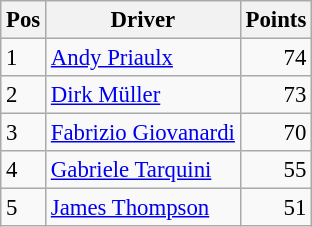<table class="wikitable" style="font-size: 95%;">
<tr>
<th>Pos</th>
<th>Driver</th>
<th>Points</th>
</tr>
<tr>
<td>1</td>
<td> <a href='#'>Andy Priaulx</a></td>
<td align=right>74</td>
</tr>
<tr>
<td>2</td>
<td> <a href='#'>Dirk Müller</a></td>
<td align=right>73</td>
</tr>
<tr>
<td>3</td>
<td> <a href='#'>Fabrizio Giovanardi</a></td>
<td align=right>70</td>
</tr>
<tr>
<td>4</td>
<td> <a href='#'>Gabriele Tarquini</a></td>
<td align=right>55</td>
</tr>
<tr>
<td>5</td>
<td> <a href='#'>James Thompson</a></td>
<td align=right>51</td>
</tr>
</table>
